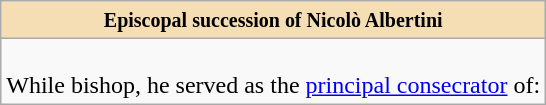<table role="presentation" class="wikitable mw-collapsible mw-collapsed"|>
<tr>
<th style="background:#F5DEB3"><small>Episcopal succession of Nicolò Albertini</small></th>
</tr>
<tr>
<td><br>While bishop, he served as the <a href='#'>principal consecrator</a> of:
</td>
</tr>
</table>
